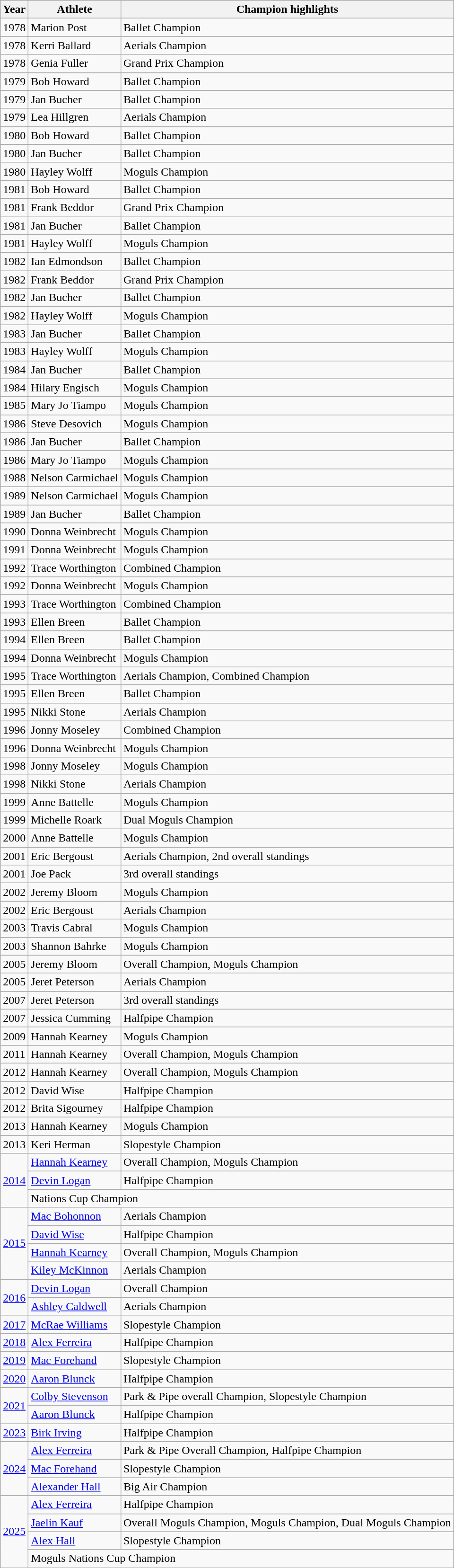<table class="wikitable">
<tr>
<th>Year</th>
<th>Athlete</th>
<th>Champion highlights</th>
</tr>
<tr>
<td>1978</td>
<td>Marion Post</td>
<td>Ballet Champion</td>
</tr>
<tr>
<td>1978</td>
<td>Kerri Ballard</td>
<td>Aerials Champion</td>
</tr>
<tr>
<td>1978</td>
<td>Genia Fuller</td>
<td>Grand Prix Champion</td>
</tr>
<tr>
<td>1979</td>
<td>Bob Howard</td>
<td>Ballet Champion</td>
</tr>
<tr>
<td>1979</td>
<td>Jan Bucher</td>
<td>Ballet Champion</td>
</tr>
<tr>
<td>1979</td>
<td>Lea Hillgren</td>
<td>Aerials Champion</td>
</tr>
<tr>
<td>1980</td>
<td>Bob Howard</td>
<td>Ballet Champion</td>
</tr>
<tr>
<td>1980</td>
<td>Jan Bucher</td>
<td>Ballet Champion</td>
</tr>
<tr>
<td>1980</td>
<td>Hayley Wolff</td>
<td>Moguls Champion</td>
</tr>
<tr>
<td>1981</td>
<td>Bob Howard</td>
<td>Ballet Champion</td>
</tr>
<tr>
<td>1981</td>
<td>Frank Beddor</td>
<td>Grand Prix Champion</td>
</tr>
<tr>
<td>1981</td>
<td>Jan Bucher</td>
<td>Ballet Champion</td>
</tr>
<tr>
<td>1981</td>
<td>Hayley Wolff</td>
<td>Moguls Champion</td>
</tr>
<tr>
<td>1982</td>
<td>Ian Edmondson</td>
<td>Ballet Champion</td>
</tr>
<tr>
<td>1982</td>
<td>Frank Beddor</td>
<td>Grand Prix Champion</td>
</tr>
<tr>
<td>1982</td>
<td>Jan Bucher</td>
<td>Ballet Champion</td>
</tr>
<tr>
<td>1982</td>
<td>Hayley Wolff</td>
<td>Moguls Champion</td>
</tr>
<tr>
<td>1983</td>
<td>Jan Bucher</td>
<td>Ballet Champion</td>
</tr>
<tr>
<td>1983</td>
<td>Hayley Wolff</td>
<td>Moguls Champion</td>
</tr>
<tr>
<td>1984</td>
<td>Jan Bucher</td>
<td>Ballet Champion</td>
</tr>
<tr>
<td>1984</td>
<td>Hilary Engisch</td>
<td>Moguls Champion</td>
</tr>
<tr>
<td>1985</td>
<td>Mary Jo Tiampo</td>
<td>Moguls Champion</td>
</tr>
<tr>
<td>1986</td>
<td>Steve Desovich</td>
<td>Moguls Champion</td>
</tr>
<tr>
<td>1986</td>
<td>Jan Bucher</td>
<td>Ballet Champion</td>
</tr>
<tr>
<td>1986</td>
<td>Mary Jo Tiampo</td>
<td>Moguls Champion</td>
</tr>
<tr>
<td>1988</td>
<td>Nelson Carmichael</td>
<td>Moguls Champion</td>
</tr>
<tr>
<td>1989</td>
<td>Nelson Carmichael</td>
<td>Moguls Champion</td>
</tr>
<tr>
<td>1989</td>
<td>Jan Bucher</td>
<td>Ballet Champion</td>
</tr>
<tr>
<td>1990</td>
<td>Donna Weinbrecht</td>
<td>Moguls Champion</td>
</tr>
<tr>
<td>1991</td>
<td>Donna Weinbrecht</td>
<td>Moguls Champion</td>
</tr>
<tr>
<td>1992</td>
<td>Trace Worthington</td>
<td>Combined Champion</td>
</tr>
<tr>
<td>1992</td>
<td>Donna Weinbrecht</td>
<td>Moguls Champion</td>
</tr>
<tr>
<td>1993</td>
<td>Trace Worthington</td>
<td>Combined Champion</td>
</tr>
<tr>
<td>1993</td>
<td>Ellen Breen</td>
<td>Ballet Champion</td>
</tr>
<tr>
<td>1994</td>
<td>Ellen Breen</td>
<td>Ballet Champion</td>
</tr>
<tr>
<td>1994</td>
<td>Donna Weinbrecht</td>
<td>Moguls Champion</td>
</tr>
<tr>
<td>1995</td>
<td>Trace Worthington</td>
<td>Aerials Champion, Combined Champion</td>
</tr>
<tr>
<td>1995</td>
<td>Ellen Breen</td>
<td>Ballet Champion</td>
</tr>
<tr>
<td>1995</td>
<td>Nikki Stone</td>
<td>Aerials Champion</td>
</tr>
<tr>
<td>1996</td>
<td>Jonny Moseley</td>
<td>Combined Champion</td>
</tr>
<tr>
<td>1996</td>
<td>Donna Weinbrecht</td>
<td>Moguls Champion</td>
</tr>
<tr>
<td>1998</td>
<td>Jonny Moseley</td>
<td>Moguls Champion</td>
</tr>
<tr>
<td>1998</td>
<td>Nikki Stone</td>
<td>Aerials Champion</td>
</tr>
<tr>
<td>1999</td>
<td>Anne Battelle</td>
<td>Moguls Champion</td>
</tr>
<tr>
<td>1999</td>
<td>Michelle Roark</td>
<td>Dual Moguls Champion</td>
</tr>
<tr>
<td>2000</td>
<td>Anne Battelle</td>
<td>Moguls Champion</td>
</tr>
<tr>
<td>2001</td>
<td>Eric Bergoust</td>
<td>Aerials Champion, 2nd overall standings</td>
</tr>
<tr>
<td>2001</td>
<td>Joe Pack</td>
<td>3rd overall standings</td>
</tr>
<tr>
<td>2002</td>
<td>Jeremy Bloom</td>
<td>Moguls Champion</td>
</tr>
<tr>
<td>2002</td>
<td>Eric Bergoust</td>
<td>Aerials Champion</td>
</tr>
<tr>
<td>2003</td>
<td>Travis Cabral</td>
<td>Moguls Champion</td>
</tr>
<tr>
<td>2003</td>
<td>Shannon Bahrke</td>
<td>Moguls Champion</td>
</tr>
<tr>
<td>2005</td>
<td>Jeremy Bloom</td>
<td>Overall Champion, Moguls Champion</td>
</tr>
<tr>
<td>2005</td>
<td>Jeret Peterson</td>
<td>Aerials Champion</td>
</tr>
<tr>
<td>2007</td>
<td>Jeret Peterson</td>
<td>3rd overall standings</td>
</tr>
<tr>
<td>2007</td>
<td>Jessica Cumming</td>
<td>Halfpipe Champion</td>
</tr>
<tr>
<td>2009</td>
<td>Hannah Kearney</td>
<td>Moguls Champion</td>
</tr>
<tr>
<td>2011</td>
<td>Hannah Kearney</td>
<td>Overall Champion, Moguls Champion</td>
</tr>
<tr>
<td>2012</td>
<td>Hannah Kearney</td>
<td>Overall Champion, Moguls Champion</td>
</tr>
<tr>
<td>2012</td>
<td>David Wise</td>
<td>Halfpipe Champion</td>
</tr>
<tr>
<td>2012</td>
<td>Brita Sigourney</td>
<td>Halfpipe Champion</td>
</tr>
<tr>
<td>2013</td>
<td>Hannah Kearney</td>
<td>Moguls Champion</td>
</tr>
<tr>
<td>2013</td>
<td>Keri Herman</td>
<td>Slopestyle Champion</td>
</tr>
<tr>
<td rowspan=3><a href='#'>2014</a></td>
<td><a href='#'>Hannah Kearney</a></td>
<td>Overall Champion, Moguls Champion</td>
</tr>
<tr>
<td><a href='#'>Devin Logan</a></td>
<td>Halfpipe Champion</td>
</tr>
<tr>
<td colspan=2>Nations Cup Champion</td>
</tr>
<tr>
<td rowspan=4><a href='#'>2015</a></td>
<td><a href='#'>Mac Bohonnon</a></td>
<td>Aerials Champion</td>
</tr>
<tr>
<td><a href='#'>David Wise</a></td>
<td>Halfpipe Champion</td>
</tr>
<tr>
<td><a href='#'>Hannah Kearney</a></td>
<td>Overall Champion, Moguls Champion</td>
</tr>
<tr>
<td><a href='#'>Kiley McKinnon</a></td>
<td>Aerials Champion</td>
</tr>
<tr>
<td rowspan=2><a href='#'>2016</a></td>
<td><a href='#'>Devin Logan</a></td>
<td>Overall Champion</td>
</tr>
<tr>
<td><a href='#'>Ashley Caldwell</a></td>
<td>Aerials Champion</td>
</tr>
<tr>
<td><a href='#'>2017</a></td>
<td><a href='#'>McRae Williams</a></td>
<td>Slopestyle Champion</td>
</tr>
<tr>
<td><a href='#'>2018</a></td>
<td><a href='#'>Alex Ferreira</a></td>
<td>Halfpipe Champion</td>
</tr>
<tr>
<td><a href='#'>2019</a></td>
<td><a href='#'>Mac Forehand</a></td>
<td>Slopestyle Champion</td>
</tr>
<tr>
<td><a href='#'>2020</a></td>
<td><a href='#'>Aaron Blunck</a></td>
<td>Halfpipe Champion</td>
</tr>
<tr>
<td rowspan=2><a href='#'>2021</a></td>
<td><a href='#'>Colby Stevenson</a></td>
<td>Park & Pipe overall Champion, Slopestyle Champion</td>
</tr>
<tr>
<td><a href='#'>Aaron Blunck</a></td>
<td>Halfpipe Champion</td>
</tr>
<tr>
<td><a href='#'>2023</a></td>
<td><a href='#'>Birk Irving</a></td>
<td>Halfpipe Champion</td>
</tr>
<tr>
<td rowspan=3><a href='#'>2024</a></td>
<td><a href='#'>Alex Ferreira</a></td>
<td>Park & Pipe Overall Champion, Halfpipe Champion</td>
</tr>
<tr>
<td><a href='#'>Mac Forehand</a></td>
<td>Slopestyle Champion</td>
</tr>
<tr>
<td><a href='#'>Alexander Hall</a></td>
<td>Big Air Champion</td>
</tr>
<tr>
<td rowspan=4><a href='#'>2025</a></td>
<td><a href='#'>Alex Ferreira</a></td>
<td>Halfpipe Champion</td>
</tr>
<tr>
<td><a href='#'>Jaelin Kauf</a></td>
<td>Overall Moguls Champion, Moguls Champion, Dual Moguls Champion</td>
</tr>
<tr>
<td><a href='#'>Alex Hall</a></td>
<td>Slopestyle Champion</td>
</tr>
<tr>
<td colspan=2>Moguls Nations Cup Champion</td>
</tr>
</table>
